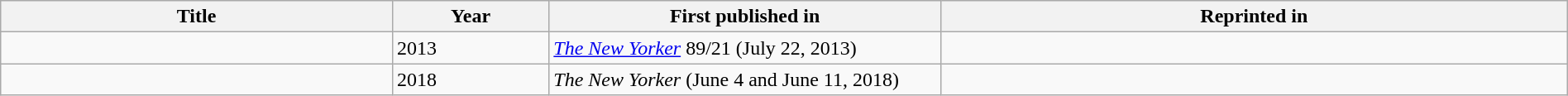<table class='wikitable sortable' width='100%'>
<tr>
<th width='25%'>Title</th>
<th width='10%'>Year</th>
<th width='25%'>First published in</th>
<th width='40%' class='unsortable'>Reprinted in</th>
</tr>
<tr>
<td></td>
<td>2013</td>
<td><em><a href='#'>The New Yorker</a></em> 89/21 (July 22, 2013)</td>
<td></td>
</tr>
<tr>
<td></td>
<td>2018</td>
<td><em>The New Yorker</em> (June 4 and June 11, 2018)</td>
</tr>
</table>
